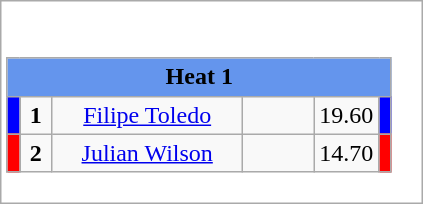<table class="wikitable" style="background:#fff;">
<tr>
<td><div><br><table class="wikitable">
<tr>
<td colspan="6"  style="text-align:center; background:#6495ed;"><strong>Heat 1</strong></td>
</tr>
<tr>
<td style="width:01px; background:#00f;"></td>
<td style="width:14px; text-align:center;"><strong>1</strong></td>
<td style="width:120px; text-align:center;"><a href='#'>Filipe Toledo</a></td>
<td style="width:40px; text-align:center;"></td>
<td style="width:20px; text-align:center;">19.60</td>
<td style="width:01px; background:#00f;"></td>
</tr>
<tr>
<td style="width:01px; background:#f00;"></td>
<td style="width:14px; text-align:center;"><strong>2</strong></td>
<td style="width:120px; text-align:center;"><a href='#'>Julian Wilson</a></td>
<td style="width:40px; text-align:center;"></td>
<td style="width:20px; text-align:center;">14.70</td>
<td style="width:01px; background:#f00;"></td>
</tr>
</table>
</div></td>
</tr>
</table>
